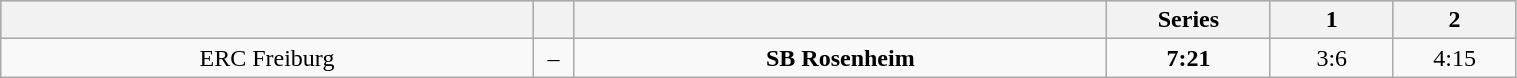<table class="wikitable" width="80%">
<tr style="background-color:#c0c0c0;">
<th style="width:32.5%;"></th>
<th style="width:2.5%;"></th>
<th style="width:32.5%;"></th>
<th style="width:10%;">Series</th>
<th style="width:7.5%;">1</th>
<th style="width:7.5%;">2</th>
</tr>
<tr align="center">
<td>ERC Freiburg</td>
<td>–</td>
<td><strong>SB Rosenheim</strong></td>
<td><strong>7:21</strong></td>
<td>3:6</td>
<td>4:15</td>
</tr>
</table>
